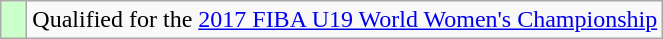<table class="wikitable">
<tr>
<td width=10px bgcolor="#ccffcc"></td>
<td>Qualified for the <a href='#'>2017 FIBA U19 World Women's Championship</a></td>
</tr>
</table>
